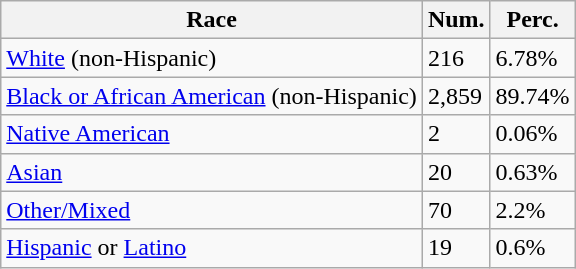<table class="wikitable">
<tr>
<th>Race</th>
<th>Num.</th>
<th>Perc.</th>
</tr>
<tr>
<td><a href='#'>White</a> (non-Hispanic)</td>
<td>216</td>
<td>6.78%</td>
</tr>
<tr>
<td><a href='#'>Black or African American</a> (non-Hispanic)</td>
<td>2,859</td>
<td>89.74%</td>
</tr>
<tr>
<td><a href='#'>Native American</a></td>
<td>2</td>
<td>0.06%</td>
</tr>
<tr>
<td><a href='#'>Asian</a></td>
<td>20</td>
<td>0.63%</td>
</tr>
<tr>
<td><a href='#'>Other/Mixed</a></td>
<td>70</td>
<td>2.2%</td>
</tr>
<tr>
<td><a href='#'>Hispanic</a> or <a href='#'>Latino</a></td>
<td>19</td>
<td>0.6%</td>
</tr>
</table>
